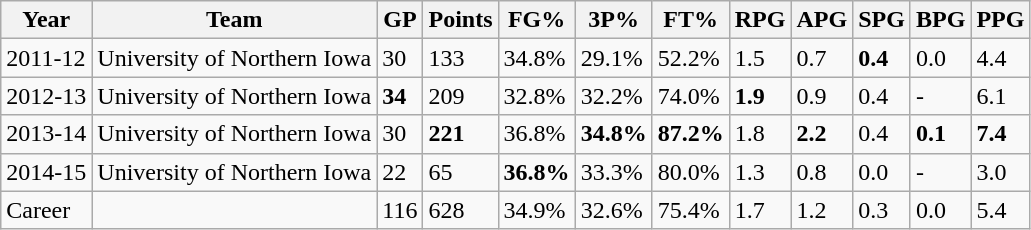<table class="wikitable">
<tr>
<th>Year</th>
<th>Team</th>
<th>GP</th>
<th>Points</th>
<th>FG%</th>
<th>3P%</th>
<th>FT%</th>
<th>RPG</th>
<th>APG</th>
<th>SPG</th>
<th>BPG</th>
<th>PPG</th>
</tr>
<tr>
<td>2011-12</td>
<td>University of Northern Iowa</td>
<td>30</td>
<td>133</td>
<td>34.8%</td>
<td>29.1%</td>
<td>52.2%</td>
<td>1.5</td>
<td>0.7</td>
<td><strong>0.4</strong></td>
<td>0.0</td>
<td>4.4</td>
</tr>
<tr>
<td>2012-13</td>
<td>University of Northern Iowa</td>
<td><strong>34</strong></td>
<td>209</td>
<td>32.8%</td>
<td>32.2%</td>
<td>74.0%</td>
<td><strong>1.9</strong></td>
<td>0.9</td>
<td>0.4</td>
<td>-</td>
<td>6.1</td>
</tr>
<tr>
<td>2013-14</td>
<td>University of Northern Iowa</td>
<td>30</td>
<td><strong>221</strong></td>
<td>36.8%</td>
<td><strong>34.8%</strong></td>
<td><strong>87.2%</strong></td>
<td>1.8</td>
<td><strong>2.2</strong></td>
<td>0.4</td>
<td><strong>0.1</strong></td>
<td><strong>7.4</strong></td>
</tr>
<tr>
<td>2014-15</td>
<td>University of Northern Iowa</td>
<td>22</td>
<td>65</td>
<td><strong>36.8%</strong></td>
<td>33.3%</td>
<td>80.0%</td>
<td>1.3</td>
<td>0.8</td>
<td>0.0</td>
<td>-</td>
<td>3.0</td>
</tr>
<tr>
<td>Career</td>
<td></td>
<td>116</td>
<td>628</td>
<td>34.9%</td>
<td>32.6%</td>
<td>75.4%</td>
<td>1.7</td>
<td>1.2</td>
<td>0.3</td>
<td>0.0</td>
<td>5.4</td>
</tr>
</table>
